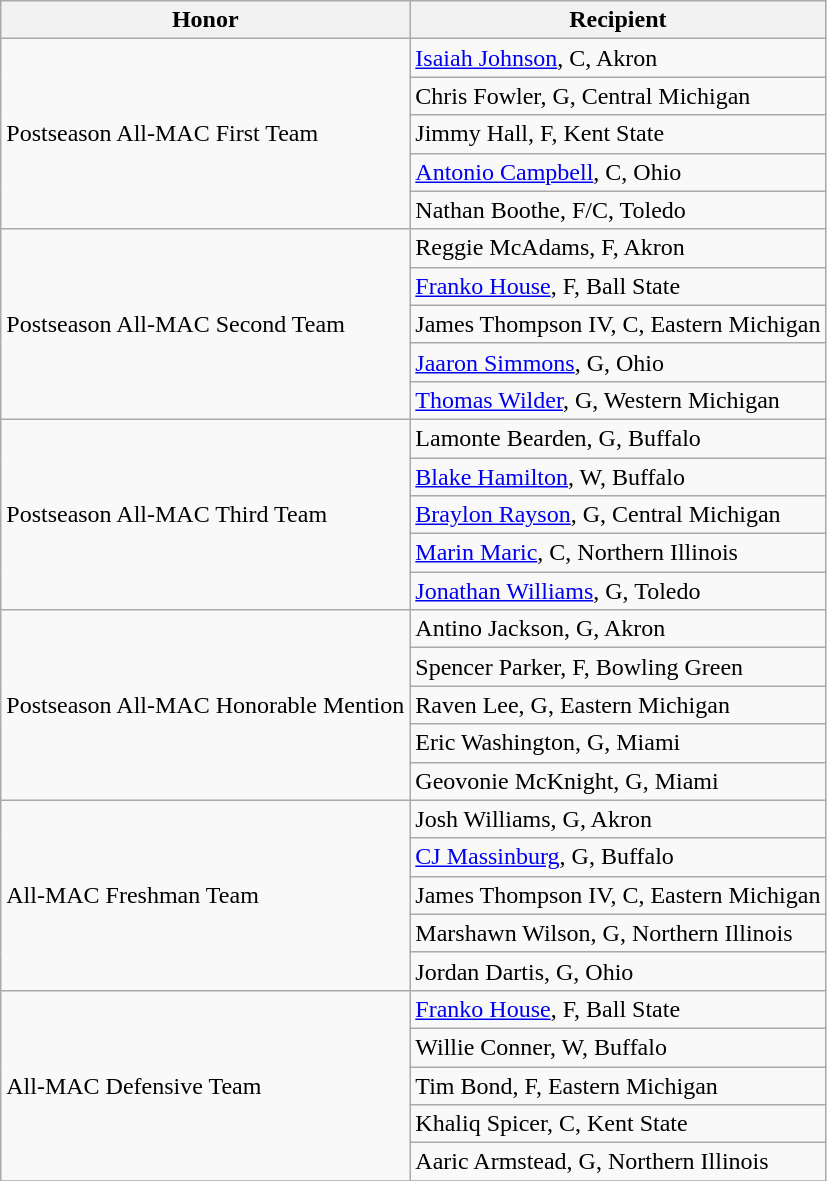<table class="wikitable" border="1">
<tr>
<th>Honor</th>
<th>Recipient</th>
</tr>
<tr>
<td rowspan=5 valign=middle>Postseason All-MAC First Team</td>
<td><a href='#'>Isaiah Johnson</a>, C, Akron</td>
</tr>
<tr>
<td>Chris Fowler, G, Central Michigan</td>
</tr>
<tr>
<td>Jimmy Hall, F, Kent State</td>
</tr>
<tr>
<td><a href='#'>Antonio Campbell</a>, C, Ohio</td>
</tr>
<tr>
<td>Nathan Boothe, F/C, Toledo</td>
</tr>
<tr>
<td rowspan=5 valign=middle>Postseason All-MAC Second Team</td>
<td>Reggie McAdams, F, Akron</td>
</tr>
<tr>
<td><a href='#'>Franko House</a>, F, Ball State</td>
</tr>
<tr>
<td>James Thompson IV, C, Eastern Michigan</td>
</tr>
<tr>
<td><a href='#'>Jaaron Simmons</a>, G, Ohio</td>
</tr>
<tr>
<td><a href='#'>Thomas Wilder</a>, G, Western Michigan</td>
</tr>
<tr>
<td rowspan=5 valign=middle>Postseason All-MAC Third Team</td>
<td>Lamonte Bearden, G, Buffalo</td>
</tr>
<tr>
<td><a href='#'>Blake Hamilton</a>, W, Buffalo</td>
</tr>
<tr>
<td><a href='#'>Braylon Rayson</a>, G, Central Michigan</td>
</tr>
<tr>
<td><a href='#'>Marin Maric</a>, C, Northern Illinois</td>
</tr>
<tr>
<td><a href='#'>Jonathan Williams</a>, G, Toledo</td>
</tr>
<tr>
<td rowspan=5 valign=middle>Postseason All-MAC Honorable Mention</td>
<td>Antino Jackson, G, Akron</td>
</tr>
<tr>
<td>Spencer Parker, F, Bowling Green</td>
</tr>
<tr>
<td>Raven Lee, G, Eastern Michigan</td>
</tr>
<tr>
<td>Eric Washington, G, Miami</td>
</tr>
<tr>
<td>Geovonie McKnight, G, Miami</td>
</tr>
<tr>
<td rowspan=5 valign=middle>All-MAC Freshman Team</td>
<td>Josh Williams, G, Akron</td>
</tr>
<tr>
<td><a href='#'>CJ Massinburg</a>, G, Buffalo</td>
</tr>
<tr>
<td>James Thompson IV, C, Eastern Michigan</td>
</tr>
<tr>
<td>Marshawn Wilson, G, Northern Illinois</td>
</tr>
<tr>
<td>Jordan Dartis, G, Ohio</td>
</tr>
<tr>
<td rowspan=5 valign=middle>All-MAC Defensive Team</td>
<td><a href='#'>Franko House</a>, F, Ball State</td>
</tr>
<tr>
<td>Willie Conner, W, Buffalo</td>
</tr>
<tr>
<td>Tim Bond, F, Eastern Michigan</td>
</tr>
<tr>
<td>Khaliq Spicer, C, Kent State</td>
</tr>
<tr>
<td>Aaric Armstead, G, Northern Illinois</td>
</tr>
<tr>
</tr>
</table>
